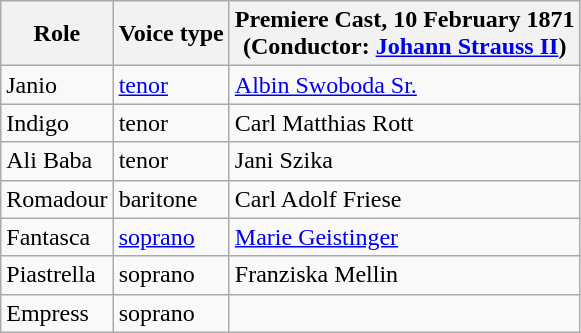<table class="wikitable">
<tr>
<th>Role</th>
<th>Voice type</th>
<th>Premiere Cast, 10 February 1871 <br>(Conductor: <a href='#'>Johann Strauss II</a>)</th>
</tr>
<tr>
<td>Janio</td>
<td><a href='#'>tenor</a></td>
<td><a href='#'>Albin Swoboda Sr.</a></td>
</tr>
<tr>
<td>Indigo</td>
<td>tenor</td>
<td>Carl Matthias Rott</td>
</tr>
<tr>
<td>Ali Baba</td>
<td>tenor</td>
<td>Jani Szika</td>
</tr>
<tr>
<td>Romadour</td>
<td>baritone</td>
<td>Carl Adolf Friese</td>
</tr>
<tr>
<td>Fantasca</td>
<td><a href='#'>soprano</a></td>
<td><a href='#'>Marie Geistinger</a></td>
</tr>
<tr>
<td>Piastrella</td>
<td>soprano</td>
<td>Franziska Mellin</td>
</tr>
<tr>
<td>Empress</td>
<td>soprano</td>
<td></td>
</tr>
</table>
